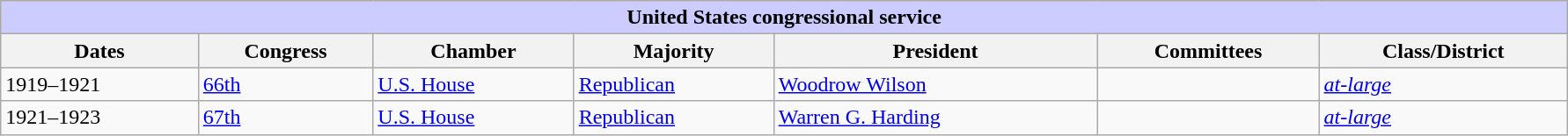<table class=wikitable style="width: 94%" style="text-align: center;" align="center">
<tr bgcolor=#cccccc>
<th colspan=7 style="background: #ccccff;">United States congressional service</th>
</tr>
<tr>
<th><strong>Dates</strong></th>
<th><strong>Congress</strong></th>
<th><strong>Chamber</strong></th>
<th><strong>Majority</strong></th>
<th><strong>President</strong></th>
<th><strong>Committees</strong></th>
<th><strong>Class/District</strong></th>
</tr>
<tr>
<td>1919–1921</td>
<td><a href='#'>66th</a></td>
<td><a href='#'>U.S. House</a></td>
<td><a href='#'>Republican</a></td>
<td><a href='#'>Woodrow Wilson</a></td>
<td></td>
<td><a href='#'><em>at-large</em></a></td>
</tr>
<tr>
<td>1921–1923</td>
<td><a href='#'>67th</a></td>
<td><a href='#'>U.S. House</a></td>
<td><a href='#'>Republican</a></td>
<td><a href='#'>Warren G. Harding</a></td>
<td></td>
<td><a href='#'><em>at-large</em></a></td>
</tr>
</table>
